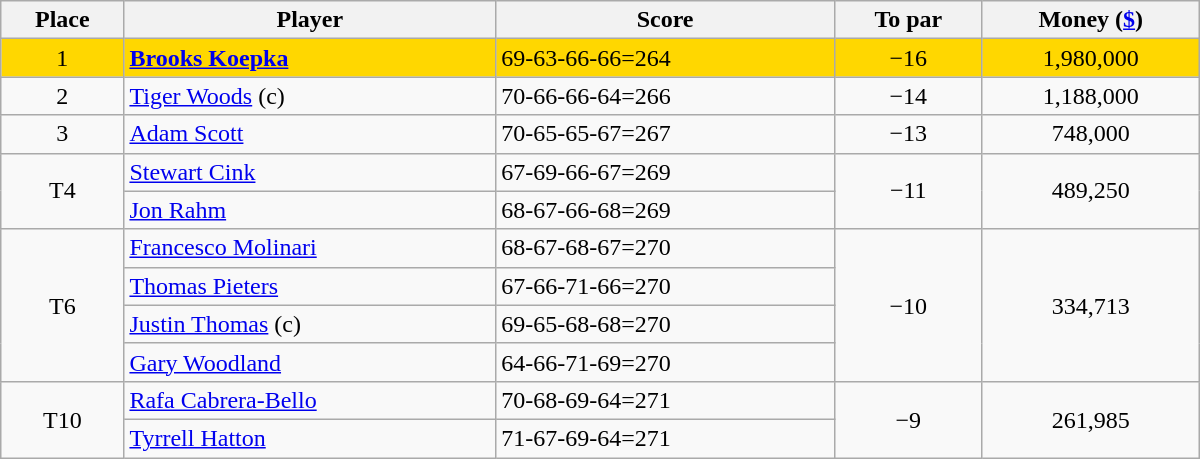<table class="wikitable" style="width:50em;margin-bottom:0;">
<tr>
<th>Place</th>
<th>Player</th>
<th>Score</th>
<th>To par</th>
<th>Money (<a href='#'>$</a>)</th>
</tr>
<tr style="background:gold">
<td align=center>1</td>
<td> <strong><a href='#'>Brooks Koepka</a></strong></td>
<td>69-63-66-66=264</td>
<td align=center>−16</td>
<td align=center>1,980,000</td>
</tr>
<tr>
<td align=center>2</td>
<td> <a href='#'>Tiger Woods</a> (c)</td>
<td>70-66-66-64=266</td>
<td align=center>−14</td>
<td align=center>1,188,000</td>
</tr>
<tr>
<td align=center>3</td>
<td> <a href='#'>Adam Scott</a></td>
<td>70-65-65-67=267</td>
<td align=center>−13</td>
<td align=center>748,000</td>
</tr>
<tr>
<td rowspan=2 align=center>T4</td>
<td> <a href='#'>Stewart Cink</a></td>
<td>67-69-66-67=269</td>
<td rowspan=2 align=center>−11</td>
<td rowspan=2 align=center>489,250</td>
</tr>
<tr>
<td> <a href='#'>Jon Rahm</a></td>
<td>68-67-66-68=269</td>
</tr>
<tr>
<td rowspan=4 align=center>T6</td>
<td> <a href='#'>Francesco Molinari</a></td>
<td>68-67-68-67=270</td>
<td rowspan=4 align=center>−10</td>
<td rowspan=4 align=center>334,713</td>
</tr>
<tr>
<td> <a href='#'>Thomas Pieters</a></td>
<td>67-66-71-66=270</td>
</tr>
<tr>
<td> <a href='#'>Justin Thomas</a> (c)</td>
<td>69-65-68-68=270</td>
</tr>
<tr>
<td> <a href='#'>Gary Woodland</a></td>
<td>64-66-71-69=270</td>
</tr>
<tr>
<td rowspan=2 align=center>T10</td>
<td> <a href='#'>Rafa Cabrera-Bello</a></td>
<td>70-68-69-64=271</td>
<td rowspan=2 align=center>−9</td>
<td rowspan=2 align=center>261,985</td>
</tr>
<tr>
<td> <a href='#'>Tyrrell Hatton</a></td>
<td>71-67-69-64=271</td>
</tr>
</table>
